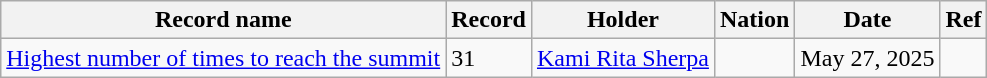<table class="wikitable sortable">
<tr>
<th>Record name</th>
<th>Record</th>
<th>Holder</th>
<th>Nation</th>
<th>Date</th>
<th>Ref</th>
</tr>
<tr>
<td><a href='#'>Highest number of times to reach the summit</a></td>
<td>31</td>
<td><a href='#'>Kami Rita Sherpa</a></td>
<td></td>
<td>May 27, 2025</td>
<td></td>
</tr>
</table>
